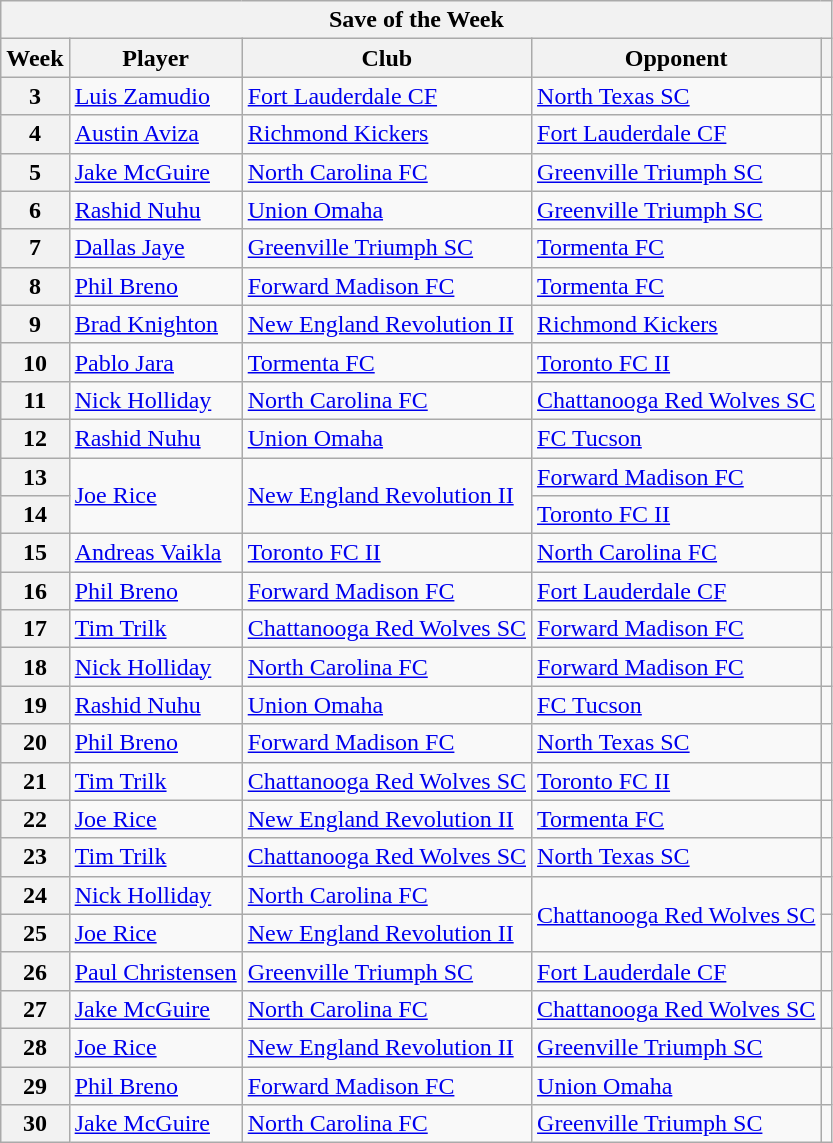<table class="wikitable collapsible collapsed">
<tr>
<th colspan="5">Save of the Week</th>
</tr>
<tr>
<th>Week</th>
<th>Player</th>
<th>Club</th>
<th>Opponent</th>
<th class="unsortable"></th>
</tr>
<tr>
<th>3</th>
<td> <a href='#'>Luis Zamudio</a></td>
<td><a href='#'>Fort Lauderdale CF</a></td>
<td><a href='#'>North Texas SC</a></td>
<td style="text-align:center"></td>
</tr>
<tr>
<th>4</th>
<td> <a href='#'>Austin Aviza</a></td>
<td><a href='#'>Richmond Kickers</a></td>
<td><a href='#'>Fort Lauderdale CF</a></td>
<td style="text-align:center"></td>
</tr>
<tr>
<th>5</th>
<td> <a href='#'>Jake McGuire</a></td>
<td><a href='#'>North Carolina FC</a></td>
<td><a href='#'>Greenville Triumph SC</a></td>
<td style="text-align:center"></td>
</tr>
<tr>
<th>6</th>
<td> <a href='#'>Rashid Nuhu</a></td>
<td><a href='#'>Union Omaha</a></td>
<td><a href='#'>Greenville Triumph SC</a></td>
<td style="text-align:center"></td>
</tr>
<tr>
<th>7</th>
<td> <a href='#'>Dallas Jaye</a></td>
<td><a href='#'>Greenville Triumph SC</a></td>
<td><a href='#'>Tormenta FC</a></td>
<td style="text-align:center"></td>
</tr>
<tr>
<th>8</th>
<td> <a href='#'>Phil Breno</a></td>
<td><a href='#'>Forward Madison FC</a></td>
<td><a href='#'>Tormenta FC</a></td>
<td style="text-align:center"></td>
</tr>
<tr>
<th>9</th>
<td> <a href='#'>Brad Knighton</a></td>
<td><a href='#'>New England Revolution II</a></td>
<td><a href='#'>Richmond Kickers</a></td>
<td style="text-align:center"></td>
</tr>
<tr>
<th>10</th>
<td> <a href='#'>Pablo Jara</a></td>
<td><a href='#'>Tormenta FC</a></td>
<td><a href='#'>Toronto FC II</a></td>
<td style="text-align:center"></td>
</tr>
<tr>
<th>11</th>
<td> <a href='#'>Nick Holliday</a></td>
<td><a href='#'>North Carolina FC</a></td>
<td><a href='#'>Chattanooga Red Wolves SC</a></td>
<td style="text-align:center"></td>
</tr>
<tr>
<th>12</th>
<td> <a href='#'>Rashid Nuhu</a></td>
<td><a href='#'>Union Omaha</a></td>
<td><a href='#'>FC Tucson</a></td>
<td style="text-align:center"></td>
</tr>
<tr>
<th>13</th>
<td rowspan=2> <a href='#'>Joe Rice</a></td>
<td rowspan=2><a href='#'>New England Revolution II</a></td>
<td><a href='#'>Forward Madison FC</a></td>
<td style="text-align:center"></td>
</tr>
<tr>
<th>14</th>
<td><a href='#'>Toronto FC II</a></td>
<td style="text-align:center"></td>
</tr>
<tr>
<th>15</th>
<td> <a href='#'>Andreas Vaikla</a></td>
<td><a href='#'>Toronto FC II</a></td>
<td><a href='#'>North Carolina FC</a></td>
<td style="text-align:center"></td>
</tr>
<tr>
<th>16</th>
<td> <a href='#'>Phil Breno</a></td>
<td><a href='#'>Forward Madison FC</a></td>
<td><a href='#'>Fort Lauderdale CF</a></td>
<td style="text-align:center"></td>
</tr>
<tr>
<th>17</th>
<td> <a href='#'>Tim Trilk</a></td>
<td><a href='#'>Chattanooga Red Wolves SC</a></td>
<td><a href='#'>Forward Madison FC</a></td>
<td style="text-align:center"></td>
</tr>
<tr>
<th>18</th>
<td> <a href='#'>Nick Holliday</a></td>
<td><a href='#'>North Carolina FC</a></td>
<td><a href='#'>Forward Madison FC</a></td>
<td style="text-align:center"></td>
</tr>
<tr>
<th>19</th>
<td> <a href='#'>Rashid Nuhu</a></td>
<td><a href='#'>Union Omaha</a></td>
<td><a href='#'>FC Tucson</a></td>
<td style="text-align:center"></td>
</tr>
<tr>
<th>20</th>
<td> <a href='#'>Phil Breno</a></td>
<td><a href='#'>Forward Madison FC</a></td>
<td><a href='#'>North Texas SC</a></td>
<td style="text-align:center"></td>
</tr>
<tr>
<th>21</th>
<td> <a href='#'>Tim Trilk</a></td>
<td><a href='#'>Chattanooga Red Wolves SC</a></td>
<td><a href='#'>Toronto FC II</a></td>
<td style="text-align:center"></td>
</tr>
<tr>
<th>22</th>
<td> <a href='#'>Joe Rice</a></td>
<td><a href='#'>New England Revolution II</a></td>
<td><a href='#'>Tormenta FC</a></td>
<td style="text-align:center"></td>
</tr>
<tr>
<th>23</th>
<td> <a href='#'>Tim Trilk</a></td>
<td><a href='#'>Chattanooga Red Wolves SC</a></td>
<td><a href='#'>North Texas SC</a></td>
<td style="text-align:center"></td>
</tr>
<tr>
<th>24</th>
<td> <a href='#'>Nick Holliday</a></td>
<td><a href='#'>North Carolina FC</a></td>
<td rowspan=2><a href='#'>Chattanooga Red Wolves SC</a></td>
<td style="text-align:center"></td>
</tr>
<tr>
<th>25</th>
<td> <a href='#'>Joe Rice</a></td>
<td><a href='#'>New England Revolution II</a></td>
<td style="text-align:center"></td>
</tr>
<tr>
<th>26</th>
<td> <a href='#'>Paul Christensen</a></td>
<td><a href='#'>Greenville Triumph SC</a></td>
<td><a href='#'>Fort Lauderdale CF</a></td>
<td style="text-align:center"></td>
</tr>
<tr>
<th>27</th>
<td> <a href='#'>Jake McGuire</a></td>
<td><a href='#'>North Carolina FC</a></td>
<td><a href='#'>Chattanooga Red Wolves SC</a></td>
<td style="text-align:center"></td>
</tr>
<tr>
<th>28</th>
<td> <a href='#'>Joe Rice</a></td>
<td><a href='#'>New England Revolution II</a></td>
<td><a href='#'>Greenville Triumph SC</a></td>
<td style="text-align:center"></td>
</tr>
<tr>
<th>29</th>
<td> <a href='#'>Phil Breno</a></td>
<td><a href='#'>Forward Madison FC</a></td>
<td><a href='#'>Union Omaha</a></td>
<td style="text-align:center"></td>
</tr>
<tr>
<th>30</th>
<td> <a href='#'>Jake McGuire</a></td>
<td><a href='#'>North Carolina FC</a></td>
<td><a href='#'>Greenville Triumph SC</a></td>
<td style="text-align:center"></td>
</tr>
</table>
